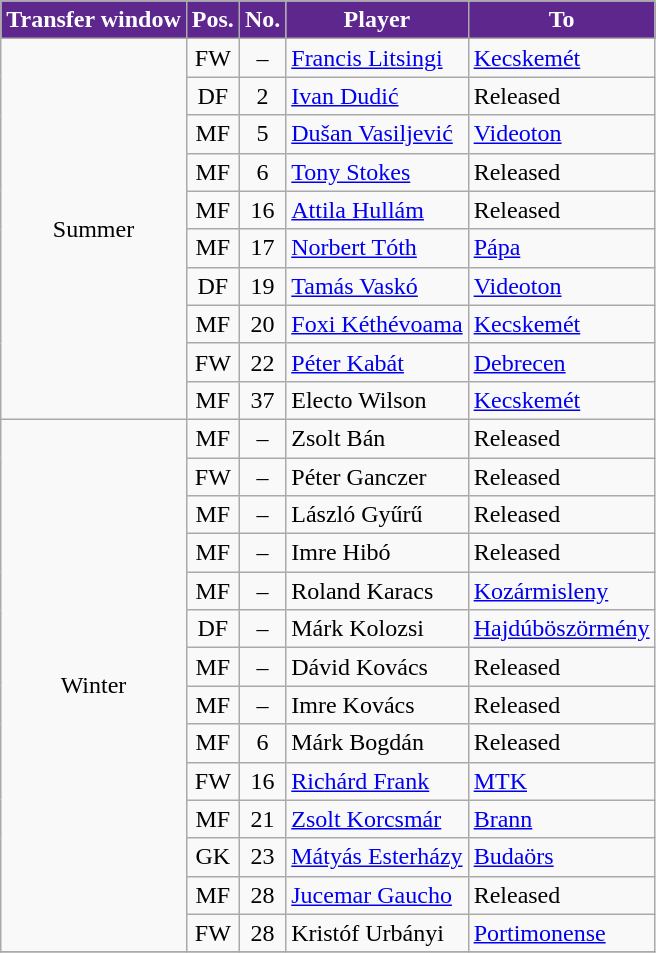<table class="wikitable plainrowheaders sortable">
<tr>
<th style="background-color:#5E278E;color:white">Transfer window</th>
<th style="background-color:#5E278E;color:white">Pos.</th>
<th style="background-color:#5E278E;color:white">No.</th>
<th style="background-color:#5E278E;color:white">Player</th>
<th style="background-color:#5E278E;color:white">To</th>
</tr>
<tr>
<td rowspan="10" style="text-align:center;">Summer</td>
<td style=text-align:center;>FW</td>
<td style=text-align:center;>–</td>
<td style=text-align:left;> <a href='#'>Francis Litsingi</a></td>
<td style=text-align:left;><a href='#'>Kecskemét</a></td>
</tr>
<tr>
<td style=text-align:center;>DF</td>
<td style=text-align:center;>2</td>
<td style=text-align:left;> <a href='#'>Ivan Dudić</a></td>
<td style=text-align:left;>Released</td>
</tr>
<tr>
<td style=text-align:center;>MF</td>
<td style=text-align:center;>5</td>
<td style=text-align:left;> <a href='#'>Dušan Vasiljević</a></td>
<td style=text-align:left;><a href='#'>Videoton</a></td>
</tr>
<tr>
<td style=text-align:center;>MF</td>
<td style=text-align:center;>6</td>
<td style=text-align:left;> <a href='#'>Tony Stokes</a></td>
<td style=text-align:left;>Released</td>
</tr>
<tr>
<td style=text-align:center;>MF</td>
<td style=text-align:center;>16</td>
<td style=text-align:left;> <a href='#'>Attila Hullám</a></td>
<td style=text-align:left;>Released</td>
</tr>
<tr>
<td style=text-align:center;>MF</td>
<td style=text-align:center;>17</td>
<td style=text-align:left;> <a href='#'>Norbert Tóth</a></td>
<td style=text-align:left;><a href='#'>Pápa</a></td>
</tr>
<tr>
<td style=text-align:center;>DF</td>
<td style=text-align:center;>19</td>
<td style=text-align:left;> <a href='#'>Tamás Vaskó</a></td>
<td style=text-align:left;><a href='#'>Videoton</a></td>
</tr>
<tr>
<td style=text-align:center;>MF</td>
<td style=text-align:center;>20</td>
<td style=text-align:left;> <a href='#'>Foxi Kéthévoama</a></td>
<td style=text-align:left;><a href='#'>Kecskemét</a></td>
</tr>
<tr>
<td style=text-align:center;>FW</td>
<td style=text-align:center;>22</td>
<td style=text-align:left;> <a href='#'>Péter Kabát</a></td>
<td style=text-align:left;><a href='#'>Debrecen</a></td>
</tr>
<tr>
<td style=text-align:center;>MF</td>
<td style=text-align:center;>37</td>
<td style=text-align:left;> Electo Wilson</td>
<td style=text-align:left;><a href='#'>Kecskemét</a></td>
</tr>
<tr>
<td rowspan="14" style="text-align:center;">Winter</td>
<td style=text-align:center;>MF</td>
<td style=text-align:center;>–</td>
<td style=text-align:left;> Zsolt Bán</td>
<td style=text-align:left;>Released</td>
</tr>
<tr>
<td style=text-align:center;>FW</td>
<td style=text-align:center;>–</td>
<td style=text-align:left;> Péter Ganczer</td>
<td style=text-align:left;>Released</td>
</tr>
<tr>
<td style=text-align:center;>MF</td>
<td style=text-align:center;>–</td>
<td style=text-align:left;> László Gyűrű</td>
<td style=text-align:left;>Released</td>
</tr>
<tr>
<td style=text-align:center;>MF</td>
<td style=text-align:center;>–</td>
<td style=text-align:left;> Imre Hibó</td>
<td style=text-align:left;>Released</td>
</tr>
<tr>
<td style=text-align:center;>MF</td>
<td style=text-align:center;>–</td>
<td style=text-align:left;> Roland Karacs</td>
<td style=text-align:left;><a href='#'>Kozármisleny</a></td>
</tr>
<tr>
<td style=text-align:center;>DF</td>
<td style=text-align:center;>–</td>
<td style=text-align:left;> Márk Kolozsi</td>
<td style=text-align:left;><a href='#'>Hajdúböszörmény</a></td>
</tr>
<tr>
<td style=text-align:center;>MF</td>
<td style=text-align:center;>–</td>
<td style=text-align:left;> Dávid Kovács</td>
<td style=text-align:left;>Released</td>
</tr>
<tr>
<td style=text-align:center;>MF</td>
<td style=text-align:center;>–</td>
<td style=text-align:left;> Imre Kovács</td>
<td style=text-align:left;>Released</td>
</tr>
<tr>
<td style=text-align:center;>MF</td>
<td style=text-align:center;>6</td>
<td style=text-align:left;> Márk Bogdán</td>
<td style=text-align:left;>Released</td>
</tr>
<tr>
<td style=text-align:center;>FW</td>
<td style=text-align:center;>16</td>
<td style=text-align:left;> <a href='#'>Richárd Frank</a></td>
<td style=text-align:left;><a href='#'>MTK</a></td>
</tr>
<tr>
<td style=text-align:center;>MF</td>
<td style=text-align:center;>21</td>
<td style=text-align:left;> <a href='#'>Zsolt Korcsmár</a></td>
<td style=text-align:left;> <a href='#'>Brann</a></td>
</tr>
<tr>
<td style=text-align:center;>GK</td>
<td style=text-align:center;>23</td>
<td style=text-align:left;> <a href='#'>Mátyás Esterházy</a></td>
<td style=text-align:left;><a href='#'>Budaörs</a></td>
</tr>
<tr>
<td style=text-align:center;>MF</td>
<td style=text-align:center;>28</td>
<td style=text-align:left;> <a href='#'>Jucemar Gaucho</a></td>
<td style=text-align:left;>Released</td>
</tr>
<tr>
<td style=text-align:center;>FW</td>
<td style=text-align:center;>28</td>
<td style=text-align:left;> Kristóf Urbányi</td>
<td style=text-align:left;> <a href='#'>Portimonense</a></td>
</tr>
<tr>
</tr>
</table>
